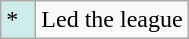<table class="wikitable">
<tr>
<td style="background:#CFECEC; width:1em">*</td>
<td>Led the league</td>
</tr>
</table>
